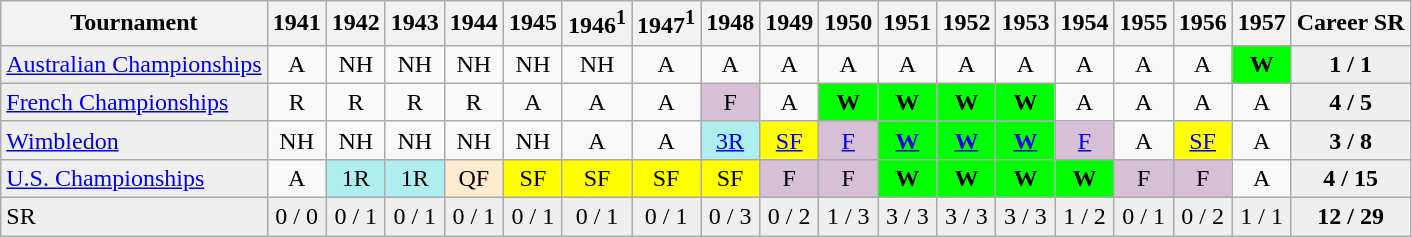<table class="wikitable">
<tr>
<th>Tournament</th>
<th>1941</th>
<th>1942</th>
<th>1943</th>
<th>1944</th>
<th>1945</th>
<th>1946<sup>1</sup></th>
<th>1947<sup>1</sup></th>
<th>1948</th>
<th>1949</th>
<th>1950</th>
<th>1951</th>
<th>1952</th>
<th>1953</th>
<th>1954</th>
<th>1955</th>
<th>1956</th>
<th>1957</th>
<th>Career SR</th>
</tr>
<tr>
<td style="background:#EFEFEF;"><a href='#'>Australian Championships</a></td>
<td align="center">A</td>
<td align="center">NH</td>
<td align="center">NH</td>
<td align="center">NH</td>
<td align="center">NH</td>
<td align="center">NH</td>
<td align="center">A</td>
<td align="center">A</td>
<td align="center">A</td>
<td align="center">A</td>
<td align="center">A</td>
<td align="center">A</td>
<td align="center">A</td>
<td align="center">A</td>
<td align="center">A</td>
<td align="center">A</td>
<td align="center" style="background:#00ff00;"><strong>W</strong></td>
<td align="center" style="background:#EFEFEF;"><strong>1 / 1</strong></td>
</tr>
<tr>
<td style="background:#EFEFEF;"><a href='#'>French Championships</a></td>
<td align="center">R</td>
<td align="center">R</td>
<td align="center">R</td>
<td align="center">R</td>
<td align="center">A</td>
<td align="center">A</td>
<td align="center">A</td>
<td align="center" style="background:#D8BFD8;">F</td>
<td align="center">A</td>
<td align="center" style="background:#00ff00;"><strong>W</strong></td>
<td align="center" style="background:#00ff00;"><strong>W</strong></td>
<td align="center" style="background:#00ff00;"><strong>W</strong></td>
<td align="center" style="background:#00ff00;"><strong>W</strong></td>
<td align="center">A</td>
<td align="center">A</td>
<td align="center">A</td>
<td align="center">A</td>
<td align="center" style="background:#EFEFEF;"><strong>4 / 5</strong></td>
</tr>
<tr>
<td style="background:#EFEFEF;"><a href='#'>Wimbledon</a></td>
<td align="center">NH</td>
<td align="center">NH</td>
<td align="center">NH</td>
<td align="center">NH</td>
<td align="center">NH</td>
<td align="center">A</td>
<td align="center">A</td>
<td align="center" style="background:#afeeee;"><a href='#'>3R</a></td>
<td align="center" style="background:yellow;"><a href='#'>SF</a></td>
<td align="center" style="background:#D8BFD8;"><a href='#'>F</a></td>
<td align="center" style="background:#00ff00;"><strong><a href='#'>W</a></strong></td>
<td align="center" style="background:#00ff00;"><strong><a href='#'>W</a></strong></td>
<td align="center" style="background:#00ff00;"><strong><a href='#'>W</a></strong></td>
<td align="center" style="background:#D8BFD8;"><a href='#'>F</a></td>
<td align="center">A</td>
<td align="center" style="background:yellow;"><a href='#'>SF</a></td>
<td align="center">A</td>
<td align="center" style="background:#EFEFEF;"><strong>3 / 8</strong></td>
</tr>
<tr>
<td style="background:#EFEFEF;"><a href='#'>U.S. Championships</a></td>
<td align="center">A</td>
<td align="center" style="background:#afeeee;">1R</td>
<td align="center" style="background:#afeeee;">1R</td>
<td align="center"  style="background:#ffebcd;">QF</td>
<td align="center" style="background:yellow;">SF</td>
<td align="center" style="background:yellow;">SF</td>
<td align="center" style="background:yellow;">SF</td>
<td align="center" style="background:yellow;">SF</td>
<td align="center" style="background:#D8BFD8;">F</td>
<td align="center" style="background:#D8BFD8;">F</td>
<td align="center" style="background:#00ff00;"><strong>W</strong></td>
<td align="center" style="background:#00ff00;"><strong>W</strong></td>
<td align="center" style="background:#00ff00;"><strong>W</strong></td>
<td align="center" style="background:#00ff00;"><strong>W</strong></td>
<td align="center" style="background:#D8BFD8;">F</td>
<td align="center" style="background:#D8BFD8;">F</td>
<td align="center">A</td>
<td align="center" style="background:#EFEFEF;"><strong>4 / 15</strong></td>
</tr>
<tr>
<td style="background:#EFEFEF;">SR</td>
<td align="center" style="background:#EFEFEF;">0 / 0</td>
<td align="center" style="background:#EFEFEF;">0 / 1</td>
<td align="center" style="background:#EFEFEF;">0 / 1</td>
<td align="center" style="background:#EFEFEF;">0 / 1</td>
<td align="center" style="background:#EFEFEF;">0 / 1</td>
<td align="center" style="background:#EFEFEF;">0 / 1</td>
<td align="center" style="background:#EFEFEF;">0 / 1</td>
<td align="center" style="background:#EFEFEF;">0 / 3</td>
<td align="center" style="background:#EFEFEF;">0 / 2</td>
<td align="center" style="background:#EFEFEF;">1 / 3</td>
<td align="center" style="background:#EFEFEF;">3 / 3</td>
<td align="center" style="background:#EFEFEF;">3 / 3</td>
<td align="center" style="background:#EFEFEF;">3 / 3</td>
<td align="center" style="background:#EFEFEF;">1 / 2</td>
<td align="center" style="background:#EFEFEF;">0 / 1</td>
<td align="center" style="background:#EFEFEF;">0 / 2</td>
<td align="center" style="background:#EFEFEF;">1 / 1</td>
<td align="center" style="background:#EFEFEF;"><strong>12 / 29</strong></td>
</tr>
</table>
